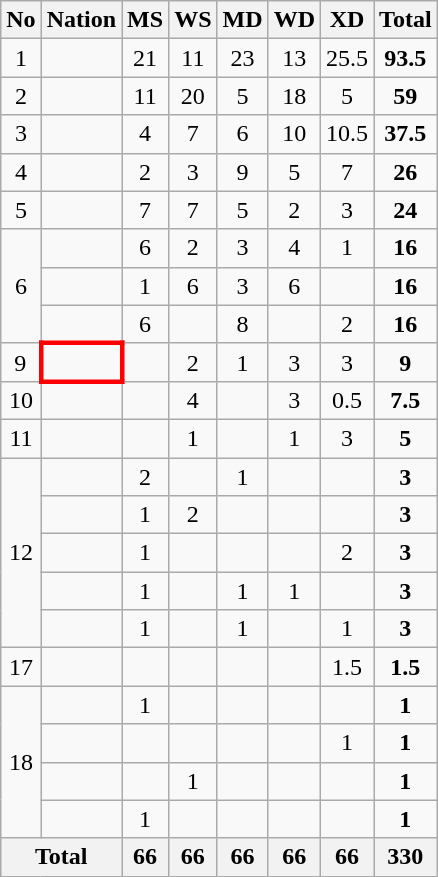<table class="wikitable" style="text-align:center">
<tr>
<th>No</th>
<th>Nation</th>
<th>MS</th>
<th>WS</th>
<th>MD</th>
<th>WD</th>
<th>XD</th>
<th>Total</th>
</tr>
<tr>
<td>1</td>
<td align=left></td>
<td>21</td>
<td>11</td>
<td>23</td>
<td>13</td>
<td>25.5</td>
<td><strong>93.5</strong></td>
</tr>
<tr>
<td>2</td>
<td align=left></td>
<td>11</td>
<td>20</td>
<td>5</td>
<td>18</td>
<td>5</td>
<td><strong>59</strong></td>
</tr>
<tr>
<td>3</td>
<td align=left></td>
<td>4</td>
<td>7</td>
<td>6</td>
<td>10</td>
<td>10.5</td>
<td><strong>37.5</strong></td>
</tr>
<tr>
<td>4</td>
<td align=left></td>
<td>2</td>
<td>3</td>
<td>9</td>
<td>5</td>
<td>7</td>
<td><strong>26</strong></td>
</tr>
<tr>
<td>5</td>
<td align=left></td>
<td>7</td>
<td>7</td>
<td>5</td>
<td>2</td>
<td>3</td>
<td><strong>24</strong></td>
</tr>
<tr>
<td rowspan=3>6</td>
<td align=left></td>
<td>6</td>
<td>2</td>
<td>3</td>
<td>4</td>
<td>1</td>
<td><strong>16</strong></td>
</tr>
<tr>
<td align=left></td>
<td>1</td>
<td>6</td>
<td>3</td>
<td>6</td>
<td></td>
<td><strong>16</strong></td>
</tr>
<tr>
<td align=left></td>
<td>6</td>
<td></td>
<td>8</td>
<td></td>
<td>2</td>
<td><strong>16</strong></td>
</tr>
<tr>
<td>9</td>
<td align=left style="border: 3px solid red"><strong></strong></td>
<td></td>
<td>2</td>
<td>1</td>
<td>3</td>
<td>3</td>
<td><strong>9</strong></td>
</tr>
<tr>
<td>10</td>
<td align=left></td>
<td></td>
<td>4</td>
<td></td>
<td>3</td>
<td>0.5</td>
<td><strong>7.5</strong></td>
</tr>
<tr>
<td>11</td>
<td align=left></td>
<td></td>
<td>1</td>
<td></td>
<td>1</td>
<td>3</td>
<td><strong>5</strong></td>
</tr>
<tr>
<td rowspan=5>12</td>
<td align=left></td>
<td>2</td>
<td></td>
<td>1</td>
<td></td>
<td></td>
<td><strong>3</strong></td>
</tr>
<tr>
<td align=left></td>
<td>1</td>
<td>2</td>
<td></td>
<td></td>
<td></td>
<td><strong>3</strong></td>
</tr>
<tr>
<td align=left></td>
<td>1</td>
<td></td>
<td></td>
<td></td>
<td>2</td>
<td><strong>3</strong></td>
</tr>
<tr>
<td align=left></td>
<td>1</td>
<td></td>
<td>1</td>
<td>1</td>
<td></td>
<td><strong>3</strong></td>
</tr>
<tr>
<td align=left></td>
<td>1</td>
<td></td>
<td>1</td>
<td></td>
<td>1</td>
<td><strong>3</strong></td>
</tr>
<tr>
<td>17</td>
<td align=left></td>
<td></td>
<td></td>
<td></td>
<td></td>
<td>1.5</td>
<td><strong>1.5</strong></td>
</tr>
<tr>
<td rowspan=4>18</td>
<td align=left></td>
<td>1</td>
<td></td>
<td></td>
<td></td>
<td></td>
<td><strong>1</strong></td>
</tr>
<tr>
<td align=left></td>
<td></td>
<td></td>
<td></td>
<td></td>
<td>1</td>
<td><strong>1</strong></td>
</tr>
<tr>
<td align=left></td>
<td></td>
<td>1</td>
<td></td>
<td></td>
<td></td>
<td><strong>1</strong></td>
</tr>
<tr>
<td align=left></td>
<td>1</td>
<td></td>
<td></td>
<td></td>
<td></td>
<td><strong>1</strong></td>
</tr>
<tr>
<th colspan="2">Total</th>
<th>66</th>
<th>66</th>
<th>66</th>
<th>66</th>
<th>66</th>
<th>330</th>
</tr>
</table>
